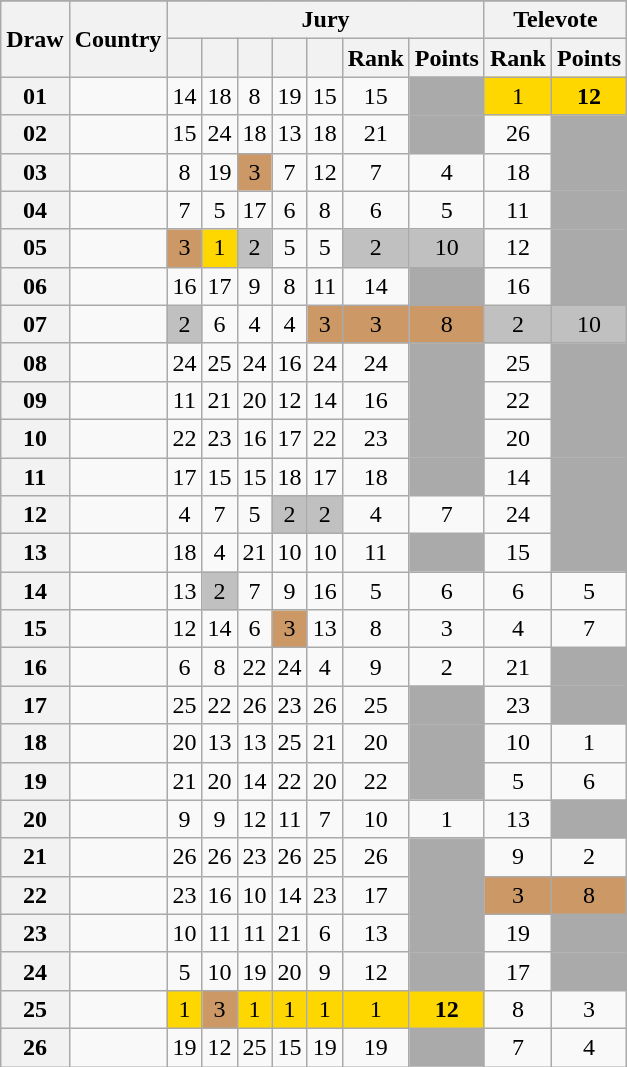<table class="sortable wikitable collapsible plainrowheaders" style="text-align:center;">
<tr>
</tr>
<tr>
<th scope="col" rowspan="2">Draw</th>
<th scope="col" rowspan="2">Country</th>
<th scope="col" colspan="7">Jury</th>
<th scope="col" colspan="2">Televote</th>
</tr>
<tr>
<th scope="col"><small></small></th>
<th scope="col"><small></small></th>
<th scope="col"><small></small></th>
<th scope="col"><small></small></th>
<th scope="col"><small></small></th>
<th scope="col">Rank</th>
<th scope="col">Points</th>
<th scope="col">Rank</th>
<th scope="col">Points</th>
</tr>
<tr>
<th scope="row" style="text-align:center;">01</th>
<td style="text-align:left;"></td>
<td>14</td>
<td>18</td>
<td>8</td>
<td>19</td>
<td>15</td>
<td>15</td>
<td style="background:#AAAAAA;"></td>
<td style="background:gold;">1</td>
<td style="background:gold;"><strong>12</strong></td>
</tr>
<tr>
<th scope="row" style="text-align:center;">02</th>
<td style="text-align:left;"></td>
<td>15</td>
<td>24</td>
<td>18</td>
<td>13</td>
<td>18</td>
<td>21</td>
<td style="background:#AAAAAA;"></td>
<td>26</td>
<td style="background:#AAAAAA;"></td>
</tr>
<tr>
<th scope="row" style="text-align:center;">03</th>
<td style="text-align:left;"></td>
<td>8</td>
<td>19</td>
<td style="background:#CC9966;">3</td>
<td>7</td>
<td>12</td>
<td>7</td>
<td>4</td>
<td>18</td>
<td style="background:#AAAAAA;"></td>
</tr>
<tr>
<th scope="row" style="text-align:center;">04</th>
<td style="text-align:left;"></td>
<td>7</td>
<td>5</td>
<td>17</td>
<td>6</td>
<td>8</td>
<td>6</td>
<td>5</td>
<td>11</td>
<td style="background:#AAAAAA;"></td>
</tr>
<tr>
<th scope="row" style="text-align:center;">05</th>
<td style="text-align:left;"></td>
<td style="background:#CC9966;">3</td>
<td style="background:gold;">1</td>
<td style="background:silver;">2</td>
<td>5</td>
<td>5</td>
<td style="background:silver;">2</td>
<td style="background:silver;">10</td>
<td>12</td>
<td style="background:#AAAAAA;"></td>
</tr>
<tr>
<th scope="row" style="text-align:center;">06</th>
<td style="text-align:left;"></td>
<td>16</td>
<td>17</td>
<td>9</td>
<td>8</td>
<td>11</td>
<td>14</td>
<td style="background:#AAAAAA;"></td>
<td>16</td>
<td style="background:#AAAAAA;"></td>
</tr>
<tr>
<th scope="row" style="text-align:center;">07</th>
<td style="text-align:left;"></td>
<td style="background:silver;">2</td>
<td>6</td>
<td>4</td>
<td>4</td>
<td style="background:#CC9966;">3</td>
<td style="background:#CC9966;">3</td>
<td style="background:#CC9966;">8</td>
<td style="background:silver;">2</td>
<td style="background:silver;">10</td>
</tr>
<tr>
<th scope="row" style="text-align:center;">08</th>
<td style="text-align:left;"></td>
<td>24</td>
<td>25</td>
<td>24</td>
<td>16</td>
<td>24</td>
<td>24</td>
<td style="background:#AAAAAA;"></td>
<td>25</td>
<td style="background:#AAAAAA;"></td>
</tr>
<tr>
<th scope="row" style="text-align:center;">09</th>
<td style="text-align:left;"></td>
<td>11</td>
<td>21</td>
<td>20</td>
<td>12</td>
<td>14</td>
<td>16</td>
<td style="background:#AAAAAA;"></td>
<td>22</td>
<td style="background:#AAAAAA;"></td>
</tr>
<tr>
<th scope="row" style="text-align:center;">10</th>
<td style="text-align:left;"></td>
<td>22</td>
<td>23</td>
<td>16</td>
<td>17</td>
<td>22</td>
<td>23</td>
<td style="background:#AAAAAA;"></td>
<td>20</td>
<td style="background:#AAAAAA;"></td>
</tr>
<tr>
<th scope="row" style="text-align:center;">11</th>
<td style="text-align:left;"></td>
<td>17</td>
<td>15</td>
<td>15</td>
<td>18</td>
<td>17</td>
<td>18</td>
<td style="background:#AAAAAA;"></td>
<td>14</td>
<td style="background:#AAAAAA;"></td>
</tr>
<tr>
<th scope="row" style="text-align:center;">12</th>
<td style="text-align:left;"></td>
<td>4</td>
<td>7</td>
<td>5</td>
<td style="background:silver;">2</td>
<td style="background:silver;">2</td>
<td>4</td>
<td>7</td>
<td>24</td>
<td style="background:#AAAAAA;"></td>
</tr>
<tr>
<th scope="row" style="text-align:center;">13</th>
<td style="text-align:left;"></td>
<td>18</td>
<td>4</td>
<td>21</td>
<td>10</td>
<td>10</td>
<td>11</td>
<td style="background:#AAAAAA;"></td>
<td>15</td>
<td style="background:#AAAAAA;"></td>
</tr>
<tr>
<th scope="row" style="text-align:center;">14</th>
<td style="text-align:left;"></td>
<td>13</td>
<td style="background:silver;">2</td>
<td>7</td>
<td>9</td>
<td>16</td>
<td>5</td>
<td>6</td>
<td>6</td>
<td>5</td>
</tr>
<tr>
<th scope="row" style="text-align:center;">15</th>
<td style="text-align:left;"></td>
<td>12</td>
<td>14</td>
<td>6</td>
<td style="background:#CC9966;">3</td>
<td>13</td>
<td>8</td>
<td>3</td>
<td>4</td>
<td>7</td>
</tr>
<tr>
<th scope="row" style="text-align:center;">16</th>
<td style="text-align:left;"></td>
<td>6</td>
<td>8</td>
<td>22</td>
<td>24</td>
<td>4</td>
<td>9</td>
<td>2</td>
<td>21</td>
<td style="background:#AAAAAA;"></td>
</tr>
<tr>
<th scope="row" style="text-align:center;">17</th>
<td style="text-align:left;"></td>
<td>25</td>
<td>22</td>
<td>26</td>
<td>23</td>
<td>26</td>
<td>25</td>
<td style="background:#AAAAAA;"></td>
<td>23</td>
<td style="background:#AAAAAA;"></td>
</tr>
<tr>
<th scope="row" style="text-align:center;">18</th>
<td style="text-align:left;"></td>
<td>20</td>
<td>13</td>
<td>13</td>
<td>25</td>
<td>21</td>
<td>20</td>
<td style="background:#AAAAAA;"></td>
<td>10</td>
<td>1</td>
</tr>
<tr>
<th scope="row" style="text-align:center;">19</th>
<td style="text-align:left;"></td>
<td>21</td>
<td>20</td>
<td>14</td>
<td>22</td>
<td>20</td>
<td>22</td>
<td style="background:#AAAAAA;"></td>
<td>5</td>
<td>6</td>
</tr>
<tr>
<th scope="row" style="text-align:center;">20</th>
<td style="text-align:left;"></td>
<td>9</td>
<td>9</td>
<td>12</td>
<td>11</td>
<td>7</td>
<td>10</td>
<td>1</td>
<td>13</td>
<td style="background:#AAAAAA;"></td>
</tr>
<tr>
<th scope="row" style="text-align:center;">21</th>
<td style="text-align:left;"></td>
<td>26</td>
<td>26</td>
<td>23</td>
<td>26</td>
<td>25</td>
<td>26</td>
<td style="background:#AAAAAA;"></td>
<td>9</td>
<td>2</td>
</tr>
<tr>
<th scope="row" style="text-align:center;">22</th>
<td style="text-align:left;"></td>
<td>23</td>
<td>16</td>
<td>10</td>
<td>14</td>
<td>23</td>
<td>17</td>
<td style="background:#AAAAAA;"></td>
<td style="background:#CC9966;">3</td>
<td style="background:#CC9966;">8</td>
</tr>
<tr>
<th scope="row" style="text-align:center;">23</th>
<td style="text-align:left;"></td>
<td>10</td>
<td>11</td>
<td>11</td>
<td>21</td>
<td>6</td>
<td>13</td>
<td style="background:#AAAAAA;"></td>
<td>19</td>
<td style="background:#AAAAAA;"></td>
</tr>
<tr>
<th scope="row" style="text-align:center;">24</th>
<td style="text-align:left;"></td>
<td>5</td>
<td>10</td>
<td>19</td>
<td>20</td>
<td>9</td>
<td>12</td>
<td style="background:#AAAAAA;"></td>
<td>17</td>
<td style="background:#AAAAAA;"></td>
</tr>
<tr>
<th scope="row" style="text-align:center;">25</th>
<td style="text-align:left;"></td>
<td style="background:gold;">1</td>
<td style="background:#CC9966;">3</td>
<td style="background:gold;">1</td>
<td style="background:gold;">1</td>
<td style="background:gold;">1</td>
<td style="background:gold;">1</td>
<td style="background:gold;"><strong>12</strong></td>
<td>8</td>
<td>3</td>
</tr>
<tr>
<th scope="row" style="text-align:center;">26</th>
<td style="text-align:left;"></td>
<td>19</td>
<td>12</td>
<td>25</td>
<td>15</td>
<td>19</td>
<td>19</td>
<td style="background:#AAAAAA;"></td>
<td>7</td>
<td>4</td>
</tr>
</table>
